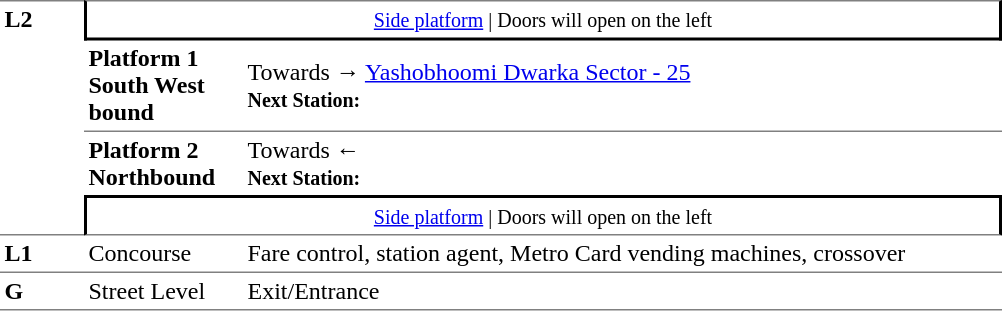<table table border=0 cellspacing=0 cellpadding=3>
<tr>
<td style="border-top:solid 1px grey;border-bottom:solid 1px grey;" width=50 rowspan=4 valign=top><strong>L2</strong></td>
<td style="border-top:solid 1px grey;border-right:solid 2px black;border-left:solid 2px black;border-bottom:solid 2px black;text-align:center;" colspan=2><small><a href='#'>Side platform</a> | Doors will open on the left </small></td>
</tr>
<tr>
<td style="border-bottom:solid 1px grey;" width=100><span><strong>Platform 1</strong><br><strong>South West bound</strong></span></td>
<td style="border-bottom:solid 1px grey;" width=500>Towards → <a href='#'>Yashobhoomi Dwarka Sector - 25</a><br><small><strong>Next Station:</strong> </small></td>
</tr>
<tr>
<td><span><strong>Platform 2</strong><br><strong>Northbound</strong></span></td>
<td><span></span>Towards ← <br><small><strong>Next Station:</strong> </small></td>
</tr>
<tr>
<td style="border-top:solid 2px black;border-right:solid 2px black;border-left:solid 2px black;border-bottom:solid 1px grey;text-align:center;" colspan=2><small><a href='#'>Side platform</a> | Doors will open on the left </small></td>
</tr>
<tr>
<td valign=top><strong>L1</strong></td>
<td valign=top>Concourse</td>
<td valign=top>Fare control, station agent, Metro Card vending machines, crossover</td>
</tr>
<tr>
<td style="border-bottom:solid 1px grey;border-top:solid 1px grey;" width=50 valign=top><strong>G</strong></td>
<td style="border-top:solid 1px grey;border-bottom:solid 1px grey;" width=100 valign=top>Street Level</td>
<td style="border-top:solid 1px grey;border-bottom:solid 1px grey;" width=500 valign=top>Exit/Entrance</td>
</tr>
</table>
